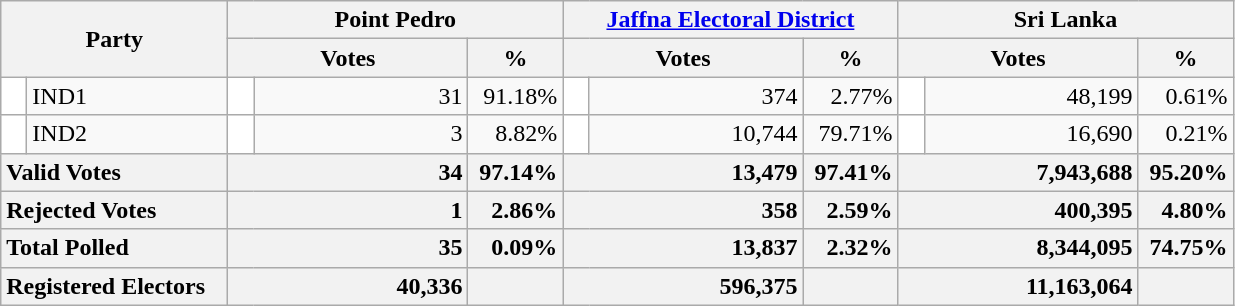<table class="wikitable">
<tr>
<th colspan="2" width="144px"rowspan="2">Party</th>
<th colspan="3" width="216px">Point Pedro</th>
<th colspan="3" width="216px"><a href='#'>Jaffna Electoral District</a></th>
<th colspan="3" width="216px">Sri Lanka</th>
</tr>
<tr>
<th colspan="2" width="144px">Votes</th>
<th>%</th>
<th colspan="2" width="144px">Votes</th>
<th>%</th>
<th colspan="2" width="144px">Votes</th>
<th>%</th>
</tr>
<tr>
<td style="background-color:white;" width="10px"></td>
<td style="text-align:left;">IND1</td>
<td style="background-color:white;" width="10px"></td>
<td style="text-align:right;">31</td>
<td style="text-align:right;">91.18%</td>
<td style="background-color:white;" width="10px"></td>
<td style="text-align:right;">374</td>
<td style="text-align:right;">2.77%</td>
<td style="background-color:white;" width="10px"></td>
<td style="text-align:right;">48,199</td>
<td style="text-align:right;">0.61%</td>
</tr>
<tr>
<td style="background-color:white;" width="10px"></td>
<td style="text-align:left;">IND2</td>
<td style="background-color:white;" width="10px"></td>
<td style="text-align:right;">3</td>
<td style="text-align:right;">8.82%</td>
<td style="background-color:white;" width="10px"></td>
<td style="text-align:right;">10,744</td>
<td style="text-align:right;">79.71%</td>
<td style="background-color:white;" width="10px"></td>
<td style="text-align:right;">16,690</td>
<td style="text-align:right;">0.21%</td>
</tr>
<tr>
<th colspan="2" width="144px"style="text-align:left;">Valid Votes</th>
<th style="text-align:right;"colspan="2" width="144px">34</th>
<th style="text-align:right;">97.14%</th>
<th style="text-align:right;"colspan="2" width="144px">13,479</th>
<th style="text-align:right;">97.41%</th>
<th style="text-align:right;"colspan="2" width="144px">7,943,688</th>
<th style="text-align:right;">95.20%</th>
</tr>
<tr>
<th colspan="2" width="144px"style="text-align:left;">Rejected Votes</th>
<th style="text-align:right;"colspan="2" width="144px">1</th>
<th style="text-align:right;">2.86%</th>
<th style="text-align:right;"colspan="2" width="144px">358</th>
<th style="text-align:right;">2.59%</th>
<th style="text-align:right;"colspan="2" width="144px">400,395</th>
<th style="text-align:right;">4.80%</th>
</tr>
<tr>
<th colspan="2" width="144px"style="text-align:left;">Total Polled</th>
<th style="text-align:right;"colspan="2" width="144px">35</th>
<th style="text-align:right;">0.09%</th>
<th style="text-align:right;"colspan="2" width="144px">13,837</th>
<th style="text-align:right;">2.32%</th>
<th style="text-align:right;"colspan="2" width="144px">8,344,095</th>
<th style="text-align:right;">74.75%</th>
</tr>
<tr>
<th colspan="2" width="144px"style="text-align:left;">Registered Electors</th>
<th style="text-align:right;"colspan="2" width="144px">40,336</th>
<th></th>
<th style="text-align:right;"colspan="2" width="144px">596,375</th>
<th></th>
<th style="text-align:right;"colspan="2" width="144px">11,163,064</th>
<th></th>
</tr>
</table>
